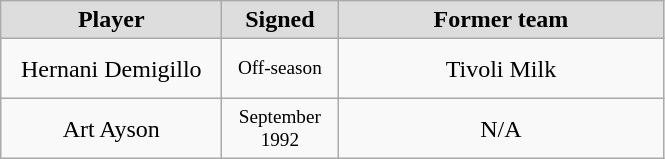<table class="wikitable" style="text-align: center">
<tr align="center" bgcolor="#dddddd">
<td style="width:140px"><strong>Player</strong></td>
<td style="width:70px"><strong>Signed</strong></td>
<td style="width:210px"><strong>Former team</strong></td>
</tr>
<tr style="height:40px">
<td>Hernani Demigillo</td>
<td style="font-size: 80%">Off-season</td>
<td>Tivoli Milk</td>
</tr>
<tr style="height:40px">
<td>Art Ayson</td>
<td style="font-size: 80%">September 1992</td>
<td>N/A</td>
</tr>
</table>
